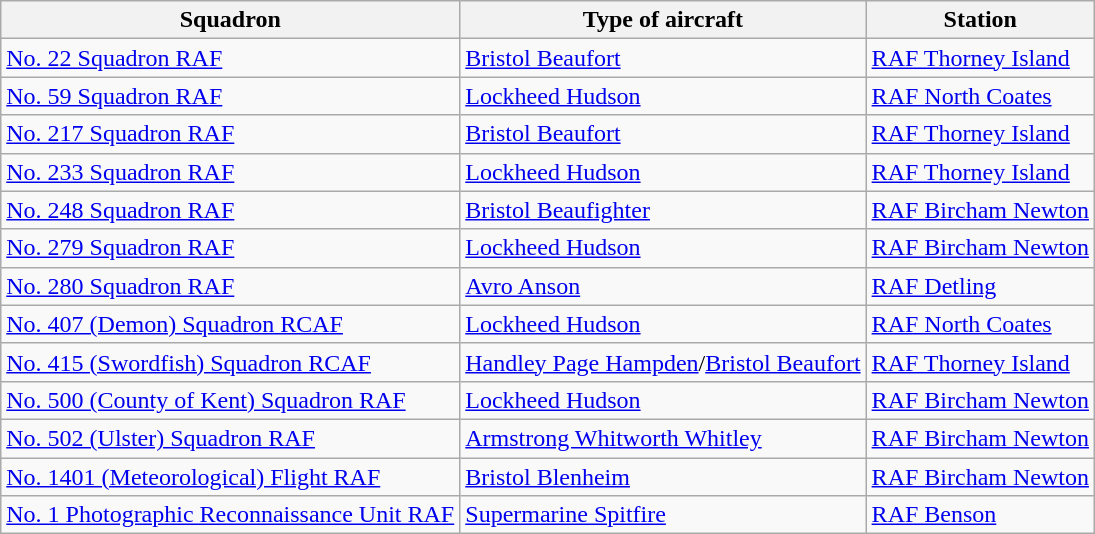<table class="wikitable">
<tr>
<th>Squadron</th>
<th>Type of aircraft</th>
<th>Station</th>
</tr>
<tr>
<td><a href='#'>No. 22 Squadron RAF</a></td>
<td><a href='#'>Bristol Beaufort</a></td>
<td><a href='#'>RAF Thorney Island</a></td>
</tr>
<tr>
<td><a href='#'>No. 59 Squadron RAF</a></td>
<td><a href='#'>Lockheed Hudson</a></td>
<td><a href='#'>RAF North Coates</a></td>
</tr>
<tr>
<td><a href='#'>No. 217 Squadron RAF</a></td>
<td><a href='#'>Bristol Beaufort</a></td>
<td><a href='#'>RAF Thorney Island</a></td>
</tr>
<tr>
<td><a href='#'>No. 233 Squadron RAF</a></td>
<td><a href='#'>Lockheed Hudson</a></td>
<td><a href='#'>RAF Thorney Island</a></td>
</tr>
<tr>
<td><a href='#'>No. 248 Squadron RAF</a></td>
<td><a href='#'>Bristol Beaufighter</a></td>
<td><a href='#'>RAF Bircham Newton</a></td>
</tr>
<tr>
<td><a href='#'>No. 279 Squadron RAF</a></td>
<td><a href='#'>Lockheed Hudson</a></td>
<td><a href='#'>RAF Bircham Newton</a></td>
</tr>
<tr>
<td><a href='#'>No. 280 Squadron RAF</a></td>
<td><a href='#'>Avro Anson</a></td>
<td><a href='#'>RAF Detling</a></td>
</tr>
<tr>
<td><a href='#'>No. 407 (Demon) Squadron RCAF</a></td>
<td><a href='#'>Lockheed Hudson</a></td>
<td><a href='#'>RAF North Coates</a></td>
</tr>
<tr>
<td><a href='#'>No. 415 (Swordfish) Squadron RCAF</a></td>
<td><a href='#'>Handley Page Hampden</a>/<a href='#'>Bristol Beaufort</a></td>
<td><a href='#'>RAF Thorney Island</a></td>
</tr>
<tr>
<td><a href='#'>No. 500 (County of Kent) Squadron RAF</a></td>
<td><a href='#'>Lockheed Hudson</a></td>
<td><a href='#'>RAF Bircham Newton</a></td>
</tr>
<tr>
<td><a href='#'>No. 502 (Ulster) Squadron RAF</a></td>
<td><a href='#'>Armstrong Whitworth Whitley</a></td>
<td><a href='#'>RAF Bircham Newton</a></td>
</tr>
<tr>
<td><a href='#'>No. 1401 (Meteorological) Flight RAF</a></td>
<td><a href='#'>Bristol Blenheim</a></td>
<td><a href='#'>RAF Bircham Newton</a></td>
</tr>
<tr>
<td><a href='#'>No. 1 Photographic Reconnaissance Unit RAF</a></td>
<td><a href='#'>Supermarine Spitfire</a></td>
<td><a href='#'>RAF Benson</a></td>
</tr>
</table>
